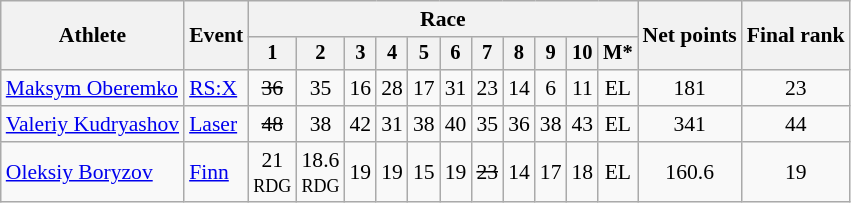<table class="wikitable" style="font-size:90%">
<tr>
<th rowspan="2">Athlete</th>
<th rowspan="2">Event</th>
<th colspan=11>Race</th>
<th rowspan=2>Net points</th>
<th rowspan=2>Final rank</th>
</tr>
<tr style="font-size:95%">
<th>1</th>
<th>2</th>
<th>3</th>
<th>4</th>
<th>5</th>
<th>6</th>
<th>7</th>
<th>8</th>
<th>9</th>
<th>10</th>
<th>M*</th>
</tr>
<tr align=center>
<td align=left><a href='#'>Maksym Oberemko</a></td>
<td align=left><a href='#'>RS:X</a></td>
<td><s>36</s></td>
<td>35</td>
<td>16</td>
<td>28</td>
<td>17</td>
<td>31</td>
<td>23</td>
<td>14</td>
<td>6</td>
<td>11</td>
<td>EL</td>
<td>181</td>
<td>23</td>
</tr>
<tr align=center>
<td align=left><a href='#'>Valeriy Kudryashov</a></td>
<td align=left><a href='#'>Laser</a></td>
<td><s>48</s></td>
<td>38</td>
<td>42</td>
<td>31</td>
<td>38</td>
<td>40</td>
<td>35</td>
<td>36</td>
<td>38</td>
<td>43</td>
<td>EL</td>
<td>341</td>
<td>44</td>
</tr>
<tr align=center>
<td align=left><a href='#'>Oleksiy Boryzov</a></td>
<td align=left><a href='#'>Finn</a></td>
<td>21<br><small>RDG</small></td>
<td>18.6<br><small>RDG</small></td>
<td>19</td>
<td>19</td>
<td>15</td>
<td>19</td>
<td><s>23</s></td>
<td>14</td>
<td>17</td>
<td>18</td>
<td>EL</td>
<td>160.6</td>
<td>19</td>
</tr>
</table>
